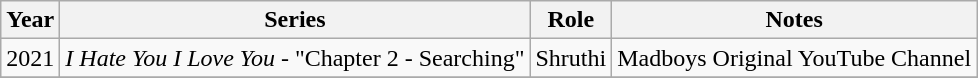<table class="wikitable sortable">
<tr>
<th>Year</th>
<th>Series</th>
<th>Role</th>
<th>Notes</th>
</tr>
<tr>
<td>2021</td>
<td><em>I Hate You I Love You</em> - "Chapter 2 - Searching"</td>
<td>Shruthi</td>
<td>Madboys Original YouTube Channel</td>
</tr>
<tr>
</tr>
</table>
